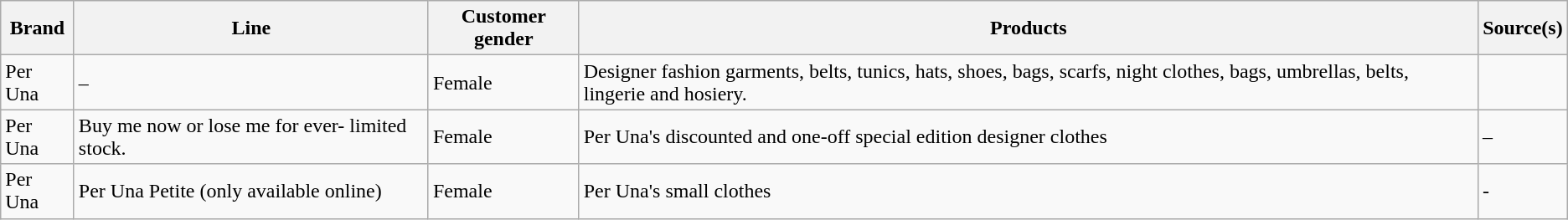<table class="wikitable">
<tr>
<th>Brand</th>
<th>Line</th>
<th>Customer gender</th>
<th>Products</th>
<th>Source(s)</th>
</tr>
<tr>
<td>Per Una</td>
<td>–</td>
<td>Female</td>
<td>Designer fashion garments, belts, tunics, hats, shoes, bags, scarfs, night clothes, bags, umbrellas, belts, lingerie and hosiery.</td>
<td></td>
</tr>
<tr>
<td>Per Una</td>
<td>Buy me now or lose me for ever- limited stock.</td>
<td>Female</td>
<td>Per Una's discounted and one-off special edition designer clothes</td>
<td>–</td>
</tr>
<tr>
<td>Per Una</td>
<td>Per Una Petite (only available online)</td>
<td>Female</td>
<td>Per Una's small clothes</td>
<td>-</td>
</tr>
</table>
